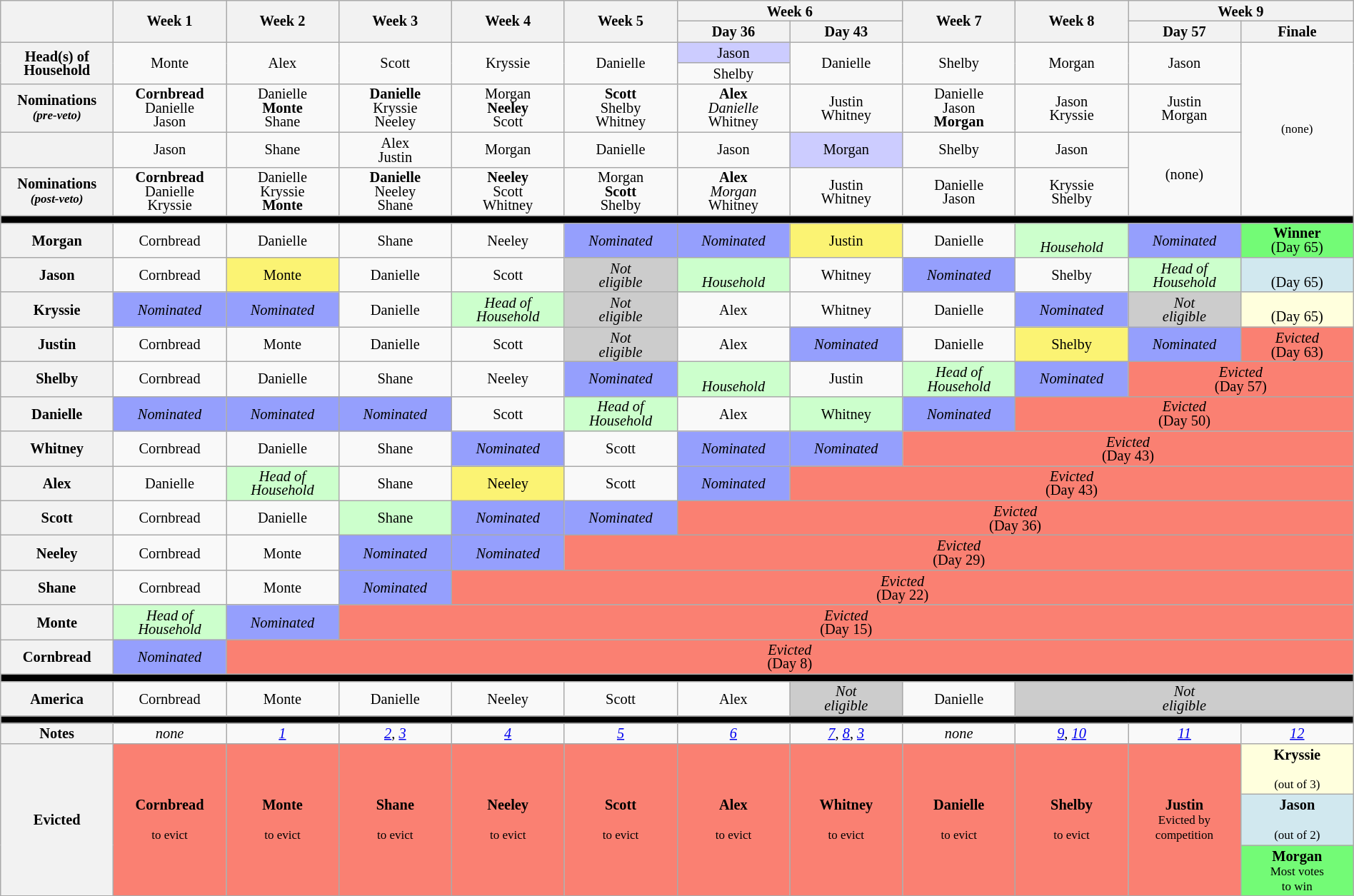<table class="wikitable" style="text-align:center; width: 100%; font-size:85%; line-height:13px">
<tr>
<th rowspan="2" style="width:7%"></th>
<th rowspan="2" style="width:7%">Week 1</th>
<th rowspan="2" style="width:7%">Week 2</th>
<th rowspan="2" style="width:7%">Week 3</th>
<th rowspan="2" style="width:7%">Week 4</th>
<th rowspan="2" style="width:7%">Week 5</th>
<th colspan="2" style="width:7%">Week 6</th>
<th rowspan="2" style="width:7%">Week 7</th>
<th rowspan="2" style="width:7%">Week 8</th>
<th colspan="3" style="width:7%">Week 9</th>
</tr>
<tr>
<th style="width:7%">Day 36</th>
<th style="width:7%">Day 43</th>
<th style="width:7%">Day 57</th>
<th colspan="2" style="width:7%">Finale</th>
</tr>
<tr>
<th rowspan="2">Head(s) of<br>Household</th>
<td rowspan="2">Monte</td>
<td rowspan="2">Alex</td>
<td rowspan="2">Scott</td>
<td rowspan="2">Kryssie</td>
<td rowspan="2">Danielle</td>
<td style="background:#ccf">Jason</td>
<td rowspan="2">Danielle</td>
<td rowspan="2">Shelby</td>
<td rowspan="2">Morgan</td>
<td rowspan="2">Jason</td>
<td rowspan="5" colspan="2"><small>(none)</small></td>
</tr>
<tr>
<td>Shelby</td>
</tr>
<tr>
<th>Nominations<br><small><em>(pre-veto)</em></small></th>
<td><strong>Cornbread</strong><br>Danielle<br>Jason</td>
<td>Danielle<br><strong>Monte</strong><br>Shane</td>
<td><strong>Danielle</strong><br>Kryssie<br>Neeley</td>
<td>Morgan<br><strong>Neeley</strong><br>Scott</td>
<td><strong>Scott</strong><br>Shelby<br>Whitney</td>
<td><strong>Alex</strong><br><em>Danielle</em><br>Whitney</td>
<td>Justin<br>Whitney</td>
<td>Danielle<br>Jason<br><strong>Morgan</strong></td>
<td>Jason<br>Kryssie</td>
<td>Justin<br>Morgan</td>
</tr>
<tr>
<th></th>
<td>Jason</td>
<td>Shane</td>
<td>Alex<br>Justin</td>
<td>Morgan</td>
<td>Danielle</td>
<td>Jason</td>
<td style="background:#ccf">Morgan</td>
<td>Shelby</td>
<td>Jason</td>
<td rowspan=2>(none)</td>
</tr>
<tr>
<th>Nominations<br><small><em>(post-veto)</em></small></th>
<td><strong>Cornbread</strong><br>Danielle<br>Kryssie</td>
<td>Danielle<br>Kryssie<br><strong>Monte</strong></td>
<td><strong>Danielle</strong><br>Neeley<br>Shane</td>
<td><strong>Neeley</strong><br>Scott<br>Whitney</td>
<td>Morgan<br><strong>Scott</strong><br>Shelby</td>
<td><strong>Alex</strong><br><em>Morgan</em><br>Whitney</td>
<td>Justin<br>Whitney</td>
<td>Danielle<br>Jason</td>
<td>Kryssie<br>Shelby</td>
</tr>
<tr>
<td style="background:#000" colspan="15"></td>
</tr>
<tr>
<th>Morgan</th>
<td>Cornbread</td>
<td>Danielle</td>
<td>Shane</td>
<td>Neeley</td>
<td style="background:#959ffd"><em>Nominated</em></td>
<td style="background:#959ffd"><em>Nominated</em></td>
<td style="background:#FBF373">Justin</td>
<td>Danielle</td>
<td style="background:#cfc"><em><br>Household</em></td>
<td style= "background:#959ffd"><em>Nominated</em></td>
<td bgcolor="#73FB76" colspan="2"><strong>Winner</strong><br>(Day 65)</td>
</tr>
<tr>
<th>Jason</th>
<td>Cornbread</td>
<td style="background:#FBF373">Monte</td>
<td>Danielle</td>
<td>Scott</td>
<td style="background:#ccc"><em>Not<br>eligible</em></td>
<td style="background:#cfc"><em><br>Household</em></td>
<td>Whitney</td>
<td style= "background:#959ffd"><em>Nominated</em></td>
<td>Shelby</td>
<td style="background:#cfc"><em>Head of <br>Household</em></td>
<td colspan="2" bgcolor="#D1E8EF"><br>(Day 65)</td>
</tr>
<tr>
<th>Kryssie</th>
<td style="background:#959ffd"><em>Nominated</em></td>
<td style="background:#959ffd"><em>Nominated</em></td>
<td>Danielle</td>
<td style="background:#cfc"><em>Head of <br>Household</em></td>
<td style="background:#ccc"><em>Not<br>eligible</em></td>
<td>Alex</td>
<td>Whitney</td>
<td>Danielle</td>
<td style="background:#959ffd"><em>Nominated</em></td>
<td style="background:#ccc"><em>Not<br>eligible</em></td>
<td style="background:#ffffdd" colspan="2"><br>(Day 65)</td>
</tr>
<tr>
<th>Justin</th>
<td>Cornbread</td>
<td>Monte</td>
<td>Danielle</td>
<td>Scott</td>
<td style="background:#ccc"><em>Not<br>eligible</em></td>
<td>Alex</td>
<td style= "background:#959ffd"><em>Nominated</em></td>
<td>Danielle</td>
<td style="background:#FBF373">Shelby</td>
<td style= "background:#959ffd"><em>Nominated</em></td>
<td style="background:salmon" colspan="3"><em>Evicted</em><br>(Day 63)</td>
</tr>
<tr>
<th>Shelby</th>
<td>Cornbread</td>
<td>Danielle</td>
<td>Shane</td>
<td>Neeley</td>
<td style= "background:#959ffd"><em>Nominated</em></td>
<td style="background:#cfc"><em><br>Household</em></td>
<td>Justin</td>
<td style="background:#cfc"><em>Head of <br>Household</em></td>
<td style= "background:#959ffd"><em>Nominated</em></td>
<td style="background:salmon" colspan="4"><em>Evicted</em><br>(Day 57)</td>
</tr>
<tr>
<th>Danielle</th>
<td style= "background:#959ffd"><em>Nominated</em></td>
<td style= "background:#959ffd"><em>Nominated</em></td>
<td style= "background:#959ffd"><em>Nominated</em></td>
<td>Scott</td>
<td style="background:#cfc"><em>Head of <br>Household</em></td>
<td>Alex</td>
<td style="background:#cfc">Whitney</td>
<td style= "background:#959ffd"><em>Nominated</em></td>
<td style="background:salmon" colspan="5"><em>Evicted</em><br>(Day 50)</td>
</tr>
<tr>
<th>Whitney</th>
<td>Cornbread</td>
<td>Danielle</td>
<td>Shane</td>
<td style= "background:#959ffd"><em>Nominated</em></td>
<td>Scott</td>
<td style= "background:#959ffd"><em>Nominated</em></td>
<td style= "background:#959ffd"><em>Nominated</em></td>
<td style="background:salmon" colspan="6"><em>Evicted</em><br>(Day 43)</td>
</tr>
<tr>
<th>Alex</th>
<td>Danielle</td>
<td style="background:#cfc"><em>Head of <br> Household</em></td>
<td>Shane</td>
<td style="background:#FBF373">Neeley</td>
<td>Scott</td>
<td style= "background:#959ffd"><em>Nominated</em></td>
<td style="background:salmon" colspan="7"><em>Evicted</em><br>(Day 43)</td>
</tr>
<tr>
<th>Scott</th>
<td>Cornbread</td>
<td>Danielle</td>
<td style="background:#cfc">Shane</td>
<td style="background:#959ffd"><em>Nominated</em></td>
<td style= "background:#959ffd"><em>Nominated</em></td>
<td style="background:salmon" colspan="7"><em>Evicted</em><br>(Day 36)</td>
</tr>
<tr>
<th>Neeley</th>
<td>Cornbread</td>
<td>Monte</td>
<td style= "background:#959ffd"><em>Nominated</em></td>
<td style= "background:#959ffd"><em>Nominated</em></td>
<td style="background:salmon" colspan="8"><em>Evicted</em><br>(Day 29)</td>
</tr>
<tr>
<th>Shane</th>
<td>Cornbread</td>
<td>Monte</td>
<td style= "background:#959ffd"><em>Nominated</em></td>
<td style="background:salmon" colspan="9"><em>Evicted</em><br>(Day 22)</td>
</tr>
<tr>
<th>Monte</th>
<td style="background:#cfc"><em>Head of <br>Household</em></td>
<td style= "background:#959ffd"><em>Nominated</em></td>
<td style="background:salmon" colspan="10"><em>Evicted</em><br>(Day 15)</td>
</tr>
<tr>
<th>Cornbread</th>
<td style="background:#959ffd"><em>Nominated</em></td>
<td style="background:salmon" colspan="11"><em>Evicted</em><br>(Day 8)</td>
</tr>
<tr>
<td style="background:#000" colspan="13"></td>
</tr>
<tr>
<th>  America</th>
<td>Cornbread</td>
<td>Monte</td>
<td>Danielle</td>
<td>Neeley</td>
<td>Scott</td>
<td>Alex</td>
<td style="background:#ccc"><em>Not<br>eligible</em></td>
<td>Danielle</td>
<td style="background:#ccc"  colspan="3"><em>Not<br>eligible</em></td>
</tr>
<tr>
<td style="background:#000" colspan="13"></td>
</tr>
<tr>
<th>Notes</th>
<td><em>none</em></td>
<td><em><a href='#'>1</a></em></td>
<td><em><a href='#'>2</a></em>, <em><a href='#'>3</a></em></td>
<td><em><a href='#'>4</a></em></td>
<td><em><a href='#'>5</a></em></td>
<td><em><a href='#'>6</a></em></td>
<td><em><a href='#'>7</a></em>, <em><a href='#'>8</a></em>, <em><a href='#'>3</a></em></td>
<td><em>none</em></td>
<td><em><a href='#'>9</a></em>, <em><a href='#'>10</a></em></td>
<td><em><a href='#'>11</a></em></td>
<td><em><a href='#'>12</a></em></td>
</tr>
<tr>
<th rowspan="3">Evicted</th>
<td style="background:salmon" rowspan="3"><strong>Cornbread</strong><br><small><br>to evict</small></td>
<td style="background:salmon" rowspan="3"><strong>Monte</strong><br><small><br>to evict</small></td>
<td style="background:salmon" rowspan="3"><strong>Shane</strong><br><small><br>to evict</small></td>
<td style="background:salmon" rowspan="3"><strong>Neeley</strong><br><small><br>to evict</small></td>
<td style="background:salmon" rowspan="3"><strong>Scott</strong><br><small><br>to evict</small></td>
<td style="background:salmon" rowspan="3"><strong>Alex</strong><br><small><br>to evict</small></td>
<td style="background:salmon" rowspan="3"><strong>Whitney</strong><br><small><br>to evict</small></td>
<td style="background:salmon" rowspan="3"><strong>Danielle</strong><br><small><br>to evict</small></td>
<td style="background:salmon" rowspan="3"><strong>Shelby</strong><br><small><br>to evict</small></td>
<td style="background:salmon" rowspan="3"><strong>Justin</strong><br><small>Evicted by<br>competition</small></td>
<td bgcolor="#ffffdd"><strong>Kryssie</strong><br><small><br>(out of 3)</small></td>
</tr>
<tr>
<td bgcolor="#D1E8EF"><strong>Jason</strong><br><small><br>(out of 2)</small></td>
</tr>
<tr>
<td bgcolor="#73FB76"><strong>Morgan</strong><br><small>Most votes<br>to win</small></td>
</tr>
</table>
